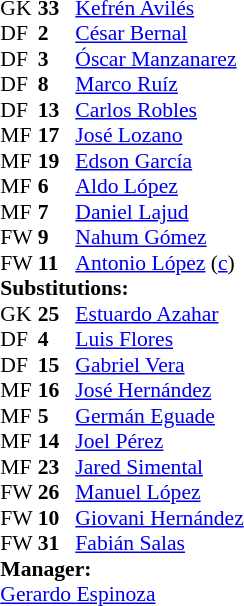<table style="font-size:90%" cellspacing=0 cellpadding=0 align=center>
<tr>
<th width=25></th>
<th width=25></th>
</tr>
<tr>
<td>GK</td>
<td><strong>33</strong></td>
<td> <a href='#'>Kefrén Avilés</a></td>
</tr>
<tr>
<td>DF</td>
<td><strong>2</strong></td>
<td> <a href='#'>César Bernal</a></td>
</tr>
<tr>
<td>DF</td>
<td><strong>3</strong></td>
<td> <a href='#'>Óscar Manzanarez</a></td>
</tr>
<tr>
<td>DF</td>
<td><strong>8</strong></td>
<td> <a href='#'>Marco Ruíz</a></td>
</tr>
<tr>
<td>DF</td>
<td><strong>13</strong></td>
<td> <a href='#'>Carlos Robles</a></td>
</tr>
<tr>
<td>MF</td>
<td><strong>17</strong></td>
<td> <a href='#'>José Lozano</a></td>
<td></td>
<td></td>
</tr>
<tr>
<td>MF</td>
<td><strong>19</strong></td>
<td> <a href='#'>Edson García</a></td>
</tr>
<tr>
<td>MF</td>
<td><strong>6</strong></td>
<td> <a href='#'>Aldo López</a></td>
<td></td>
<td></td>
</tr>
<tr>
<td>MF</td>
<td><strong>7</strong></td>
<td> <a href='#'>Daniel Lajud</a></td>
<td></td>
<td></td>
</tr>
<tr>
<td>FW</td>
<td><strong>9</strong></td>
<td> <a href='#'>Nahum Gómez</a></td>
<td></td>
<td></td>
</tr>
<tr>
<td>FW</td>
<td><strong>11</strong></td>
<td> <a href='#'>Antonio López</a> (<a href='#'>c</a>)</td>
</tr>
<tr>
<td colspan=3><strong>Substitutions:</strong></td>
</tr>
<tr>
<td>GK</td>
<td><strong>25</strong></td>
<td> <a href='#'>Estuardo Azahar</a></td>
</tr>
<tr>
<td>DF</td>
<td><strong>4</strong></td>
<td> <a href='#'>Luis Flores</a></td>
</tr>
<tr>
<td>DF</td>
<td><strong>15</strong></td>
<td> <a href='#'>Gabriel Vera</a></td>
</tr>
<tr>
<td>MF</td>
<td><strong>16</strong></td>
<td> <a href='#'>José Hernández</a></td>
<td></td>
<td></td>
</tr>
<tr>
<td>MF</td>
<td><strong>5</strong></td>
<td> <a href='#'>Germán Eguade</a></td>
</tr>
<tr>
<td>MF</td>
<td><strong>14</strong></td>
<td> <a href='#'>Joel Pérez</a></td>
<td></td>
<td></td>
</tr>
<tr>
<td>MF</td>
<td><strong>23</strong></td>
<td> <a href='#'>Jared Simental</a></td>
</tr>
<tr>
<td>FW</td>
<td><strong>26</strong></td>
<td> <a href='#'>Manuel López</a></td>
</tr>
<tr>
<td>FW</td>
<td><strong>10</strong></td>
<td> <a href='#'>Giovani Hernández</a></td>
<td></td>
<td></td>
</tr>
<tr>
<td>FW</td>
<td><strong>31</strong></td>
<td> <a href='#'>Fabián Salas</a></td>
<td></td>
<td></td>
</tr>
<tr>
<td colspan=3><strong>Manager:</strong></td>
</tr>
<tr>
<td colspan=4> <a href='#'>Gerardo Espinoza</a></td>
</tr>
</table>
